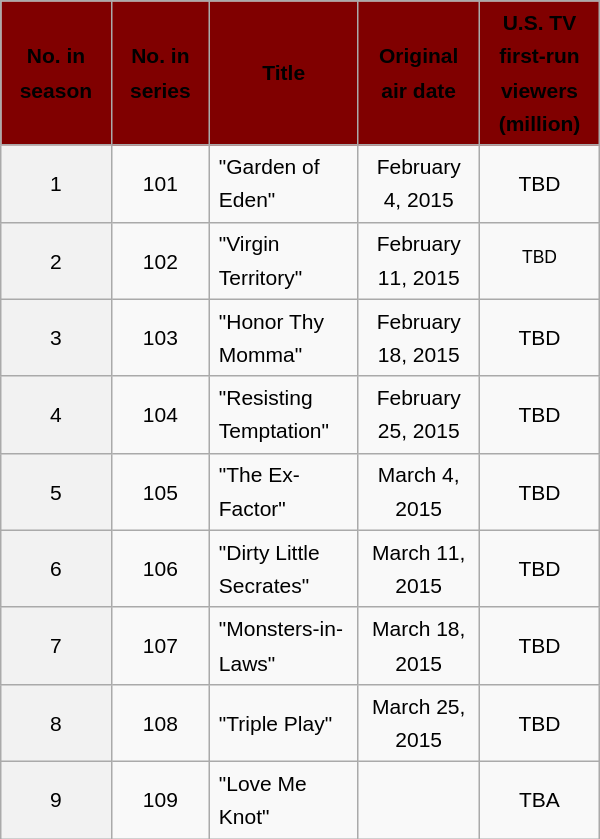<table class="wikitable plainrowheaders article-table" style="font-size: 14px; border-color: rgb(170, 170, 170); color: black; font-family: sans-serif; line-height: 22.4px; width: 400px; height: 400px;">
<tr>
<th scope="col" style="padding-right:0.4em;padding-left:0.4em;width:7%;background-color:maroon;"><span>No. in<br>season</span></th>
<th scope="col" style="padding-right:0.4em;padding-left:0.4em;width:7%;background-color:maroon;"><span>No. in<br>series</span></th>
<th scope="col" style="padding-right:0.4em;padding-left:0.4em;width:7%;background-color:maroon;"><span>Title</span></th>
<th scope="col" style="padding-right:0.4em;padding-left:0.4em;width:7%;background-color:maroon;"><span>Original air date</span></th>
<th scope="col" style="padding-right:0.4em;padding-left:0.4em;width:7%;background-color:maroon;"><span>U.S. TV first-run viewers<br>(million)</span></th>
</tr>
<tr class="vevent" style="text-align:center;background:inherit;">
<th id="ep1" scope="row" style="padding-right:0.4em;padding-left:0.4em;font-weight:normal;">1</th>
<td style="padding-right:0.4em;padding-left:0.4em;">101</td>
<td class="summary" style="padding-right:0.4em;padding-left:0.4em;text-align:left;">"Garden of Eden"</td>
<td style="padding-right:0.4em;padding-left:0.4em;">February 4, 2015</td>
<td style="padding-right:0.4em;padding-left:0.4em;">TBD</td>
</tr>
<tr class="vevent" style="text-align:center;background:inherit;">
<th id="ep2" scope="row" style="padding-right:0.4em;padding-left:0.4em;font-weight:normal;">2</th>
<td style="padding-right:0.4em;padding-left:0.4em;">102</td>
<td class="summary" style="padding-right:0.4em;padding-left:0.4em;text-align:left;">"Virgin Territory"</td>
<td style="padding-right:0.4em;padding-left:0.4em;">February 11, 2015</td>
<td style="padding-right:0.4em;padding-left:0.4em;"><sup><span>TBD</span></sup></td>
</tr>
<tr class="vevent" style="text-align:center;background:inherit;">
<th id="ep3" scope="row" style="padding-right:0.4em;padding-left:0.4em;font-weight:normal;">3</th>
<td style="padding-right:0.4em;padding-left:0.4em;">103</td>
<td class="summary" style="padding-right:0.4em;padding-left:0.4em;text-align:left;">"Honor Thy Momma"</td>
<td style="padding-right:0.4em;padding-left:0.4em;">February 18, 2015</td>
<td style="padding-right:0.4em;padding-left:0.4em;">TBD</td>
</tr>
<tr class="vevent" style="text-align:center;background:inherit;">
<th id="ep4" scope="row" style="padding-right:0.4em;padding-left:0.4em;font-weight:normal;">4</th>
<td style="padding-right:0.4em;padding-left:0.4em;">104</td>
<td class="summary" style="padding-right:0.4em;padding-left:0.4em;text-align:left;">"Resisting Temptation"</td>
<td style="padding-right:0.4em;padding-left:0.4em;">February 25, 2015</td>
<td style="padding-right:0.4em;padding-left:0.4em;"><span>TBD</span></td>
</tr>
<tr class="vevent" style="text-align:center;background:inherit;">
<th id="ep5" scope="row" style="padding-right:0.4em;padding-left:0.4em;font-weight:normal;">5</th>
<td style="padding-right:0.4em;padding-left:0.4em;">105</td>
<td class="summary" style="padding-right:0.4em;padding-left:0.4em;text-align:left;">"The Ex-Factor"</td>
<td style="padding-right:0.4em;padding-left:0.4em;">March 4, 2015</td>
<td style="padding-right:0.4em;padding-left:0.4em;"><span>TBD</span></td>
</tr>
<tr class="vevent" style="text-align:center;background:inherit;">
<th id="ep6" scope="row" style="padding-right:0.4em;padding-left:0.4em;font-weight:normal;">6</th>
<td style="padding-right:0.4em;padding-left:0.4em;">106</td>
<td class="summary" style="padding-right:0.4em;padding-left:0.4em;text-align:left;">"Dirty Little Secrates"</td>
<td style="padding-right:0.4em;padding-left:0.4em;">March 11, 2015</td>
<td style="padding-right:0.4em;padding-left:0.4em;"><span>TBD</span></td>
</tr>
<tr>
<th scope="row" style="padding-right:0.4em;padding-left:0.4em;font-weight:normal;">7</th>
<td style="padding-right:0.4em;padding-left:0.4em;text-align:center;">107</td>
<td class="summary" style="padding-right:0.4em;padding-left:0.4em;text-align:left;">"Monsters-in-Laws"</td>
<td style="padding-right:0.4em;padding-left:0.4em;text-align:center;">March 18, 2015</td>
<td style="padding-right:0.4em;padding-left:0.4em;text-align:center;">TBD</td>
</tr>
<tr>
<th scope="row" style="padding-right:0.4em;padding-left:0.4em;font-weight:normal;">8</th>
<td style="padding-right:0.4em;padding-left:0.4em;text-align:center;">108</td>
<td class="summary" style="padding-right:0.4em;padding-left:0.4em;text-align:left;">"Triple Play"</td>
<td style="padding-right:0.4em;padding-left:0.4em;text-align:center;">March 25, 2015</td>
<td style="padding-right:0.4em;padding-left:0.4em;text-align:center;">TBD</td>
</tr>
<tr>
<th scope="row" style="padding-right:0.4em;padding-left:0.4em;font-weight:normal;">9</th>
<td style="padding-right:0.4em;padding-left:0.4em;text-align:center;">109</td>
<td class="summary" style="padding-right:0.4em;padding-left:0.4em;text-align:left;">"Love Me Knot"</td>
<td style="padding-right:0.4em;padding-left:0.4em;text-align:center;"></td>
<td style="padding-right:0.4em;padding-left:0.4em;text-align:center;">TBA</td>
</tr>
</table>
